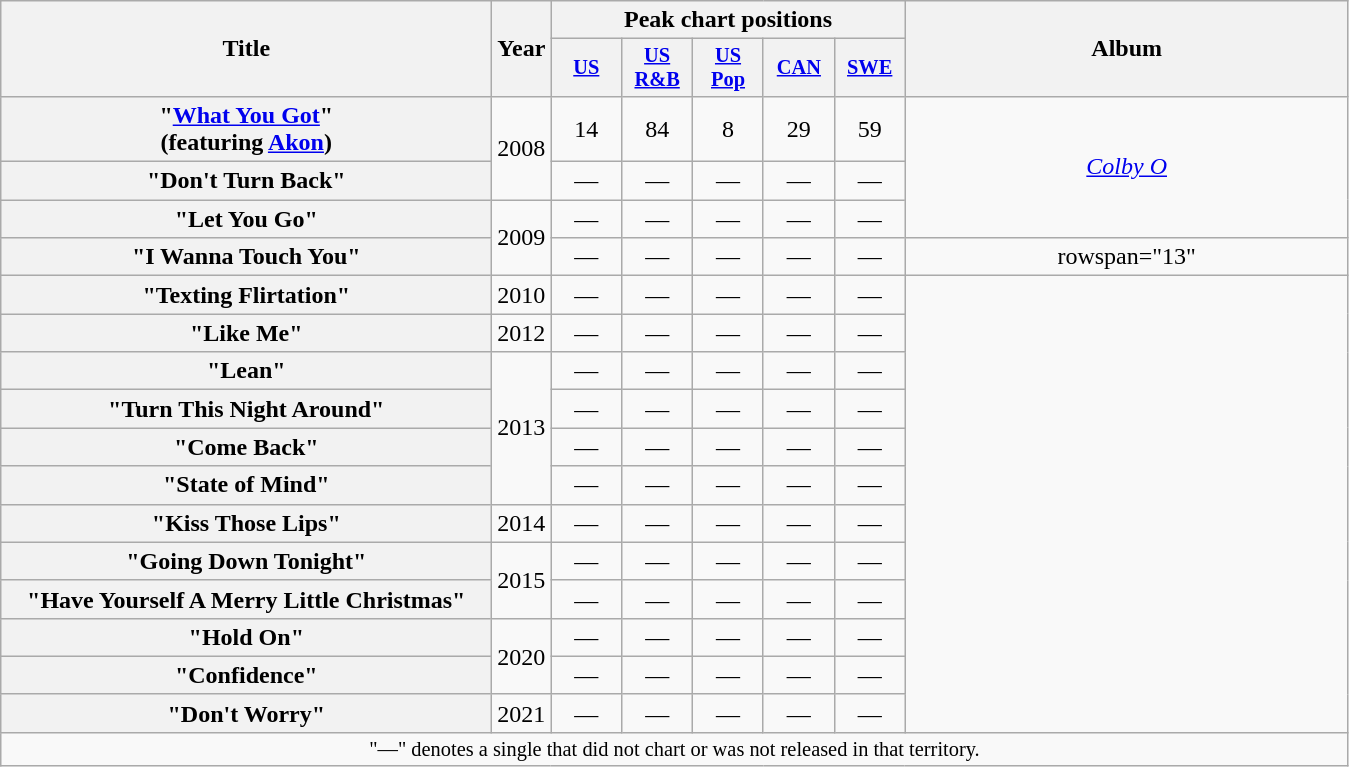<table class="wikitable plainrowheaders" style="text-align:center;" border="1">
<tr>
<th scope="col" rowspan="2" style="width:20em;">Title</th>
<th scope="col" rowspan="2" style="width:1em;">Year</th>
<th scope="col" colspan="5">Peak chart positions</th>
<th scope="col" rowspan="2" style="width:18em;">Album</th>
</tr>
<tr>
<th scope="col" style="width:3em; font-size:85%;"><a href='#'>US</a><br></th>
<th scope="col" style="width:3em; font-size:85%;"><a href='#'>US R&B</a></th>
<th scope="col" style="width:3em; font-size:85%;"><a href='#'>US<br>Pop</a><br></th>
<th scope="col" style="width:3em; font-size:85%;"><a href='#'>CAN</a><br></th>
<th scope="col" style="width:3em; font-size:85%;"><a href='#'>SWE</a><br></th>
</tr>
<tr>
<th scope="row">"<a href='#'>What You Got</a>"<br><span>(featuring <a href='#'>Akon</a>)</span></th>
<td rowspan="2">2008</td>
<td>14</td>
<td>84</td>
<td>8</td>
<td>29</td>
<td>59</td>
<td rowspan="3"><em><a href='#'>Colby O</a></em></td>
</tr>
<tr>
<th scope="row">"Don't Turn Back"</th>
<td>—</td>
<td>—</td>
<td>—</td>
<td>—</td>
<td>—</td>
</tr>
<tr>
<th scope="row">"Let You Go"</th>
<td rowspan="2">2009</td>
<td>—</td>
<td>—</td>
<td>—</td>
<td>—</td>
<td>—</td>
</tr>
<tr>
<th scope="row">"I Wanna Touch You"</th>
<td>—</td>
<td>—</td>
<td>—</td>
<td>—</td>
<td>—</td>
<td>rowspan="13" </td>
</tr>
<tr>
<th scope="row">"Texting Flirtation"</th>
<td>2010</td>
<td>—</td>
<td>—</td>
<td>—</td>
<td>—</td>
<td>—</td>
</tr>
<tr>
<th scope="row">"Like Me"</th>
<td>2012</td>
<td>—</td>
<td>—</td>
<td>—</td>
<td>—</td>
<td>—</td>
</tr>
<tr>
<th scope="row">"Lean"</th>
<td rowspan="4">2013</td>
<td>—</td>
<td>—</td>
<td>—</td>
<td>—</td>
<td>—</td>
</tr>
<tr>
<th scope="row">"Turn This Night Around"</th>
<td>—</td>
<td>—</td>
<td>—</td>
<td>—</td>
<td>—</td>
</tr>
<tr>
<th scope="row">"Come Back"</th>
<td>—</td>
<td>—</td>
<td>—</td>
<td>—</td>
<td>—</td>
</tr>
<tr>
<th scope="row">"State of Mind"</th>
<td>—</td>
<td>—</td>
<td>—</td>
<td>—</td>
<td>—</td>
</tr>
<tr>
<th scope="row">"Kiss Those Lips"</th>
<td>2014</td>
<td>—</td>
<td>—</td>
<td>—</td>
<td>—</td>
<td>—</td>
</tr>
<tr>
<th scope="row">"Going Down Tonight"</th>
<td rowspan="2">2015</td>
<td>—</td>
<td>—</td>
<td>—</td>
<td>—</td>
<td>—</td>
</tr>
<tr>
<th scope="row">"Have Yourself A Merry Little Christmas"</th>
<td>—</td>
<td>—</td>
<td>—</td>
<td>—</td>
<td>—</td>
</tr>
<tr>
<th scope="row">"Hold On"</th>
<td rowspan="2">2020</td>
<td>—</td>
<td>—</td>
<td>—</td>
<td>—</td>
<td>—</td>
</tr>
<tr>
<th scope="row">"Confidence"</th>
<td>—</td>
<td>—</td>
<td>—</td>
<td>—</td>
<td>—</td>
</tr>
<tr>
<th scope="row">"Don't Worry"</th>
<td>2021</td>
<td>—</td>
<td>—</td>
<td>—</td>
<td>—</td>
<td>—</td>
</tr>
<tr>
<td colspan="8" style="font-size:85%">"—" denotes a single that did not chart or was not released in that territory.</td>
</tr>
</table>
